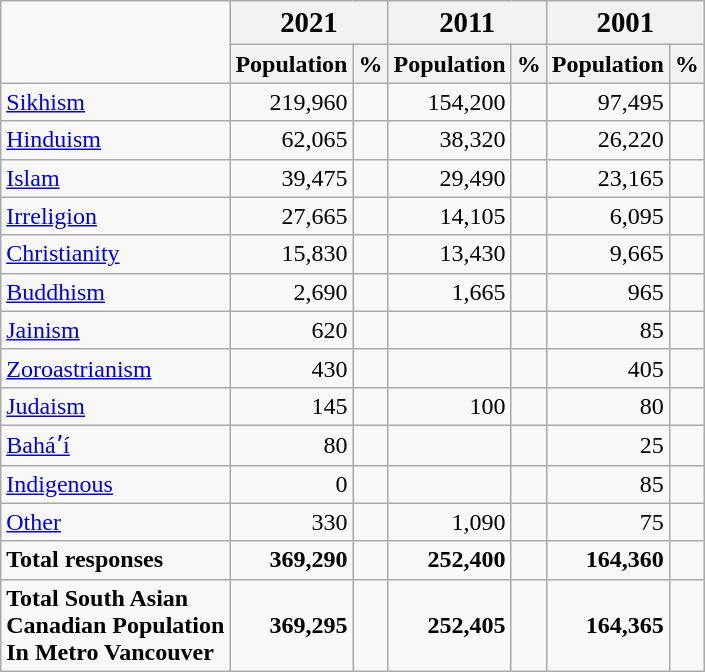<table class="wikitable" style="text-align:right">
<tr>
<td rowspan=2></td>
<th style="text-align:center;" colspan="2"><big>2021</big><br></th>
<th style="text-align:center;" colspan="2"><big>2011</big><br></th>
<th style="text-align:center;" colspan="2"><big>2001</big><br></th>
</tr>
<tr>
<th>Population</th>
<th>%</th>
<th>Population</th>
<th>%</th>
<th>Population</th>
<th>%</th>
</tr>
<tr>
<td style="text-align:left"> <a href='#'>Sikhism</a></td>
<td>219,960</td>
<td></td>
<td>154,200</td>
<td></td>
<td>97,495</td>
<td></td>
</tr>
<tr>
<td style="text-align:left"> <a href='#'>Hinduism</a></td>
<td>62,065</td>
<td></td>
<td>38,320</td>
<td></td>
<td>26,220</td>
<td></td>
</tr>
<tr>
<td style="text-align:left"> <a href='#'>Islam</a></td>
<td>39,475</td>
<td></td>
<td>29,490</td>
<td></td>
<td>23,165</td>
<td></td>
</tr>
<tr>
<td style="text-align:left"><a href='#'>Irreligion</a></td>
<td>27,665</td>
<td></td>
<td>14,105</td>
<td></td>
<td>6,095</td>
<td></td>
</tr>
<tr>
<td style="text-align:left"> <a href='#'>Christianity</a></td>
<td>15,830</td>
<td></td>
<td>13,430</td>
<td></td>
<td>9,665</td>
<td></td>
</tr>
<tr>
<td style="text-align:left"><a href='#'>Buddhism</a></td>
<td>2,690</td>
<td></td>
<td>1,665</td>
<td></td>
<td>965</td>
<td></td>
</tr>
<tr>
<td style="text-align:left"><a href='#'>Jainism</a></td>
<td>620</td>
<td></td>
<td></td>
<td></td>
<td>85</td>
<td></td>
</tr>
<tr>
<td style="text-align:left"><a href='#'>Zoroastrianism</a></td>
<td>430</td>
<td></td>
<td></td>
<td></td>
<td>405</td>
<td></td>
</tr>
<tr>
<td style="text-align:left"><a href='#'>Judaism</a></td>
<td>145</td>
<td></td>
<td>100</td>
<td></td>
<td>80</td>
<td></td>
</tr>
<tr>
<td style="text-align:left"><a href='#'>Baháʼí</a></td>
<td>80</td>
<td></td>
<td></td>
<td></td>
<td>25</td>
<td></td>
</tr>
<tr>
<td style="text-align:left"><a href='#'>Indigenous</a></td>
<td>0</td>
<td></td>
<td></td>
<td></td>
<td>85</td>
<td></td>
</tr>
<tr>
<td style="text-align:left"><a href='#'>Other</a></td>
<td>330</td>
<td></td>
<td>1,090</td>
<td></td>
<td>75</td>
<td></td>
</tr>
<tr>
<td style="text-align:left"><strong>Total responses</strong></td>
<td><strong>369,290</strong></td>
<td><strong></strong></td>
<td><strong>252,400</strong></td>
<td><strong></strong></td>
<td><strong>164,360</strong></td>
<td><strong></strong></td>
</tr>
<tr>
<td style="text-align:left"> <strong>Total South Asian<br>Canadian Population<br>In Metro Vancouver</strong></td>
<td><strong>369,295</strong></td>
<td><strong></strong></td>
<td><strong>252,405</strong></td>
<td><strong></strong></td>
<td><strong>164,365</strong></td>
<td><strong></strong></td>
</tr>
</table>
